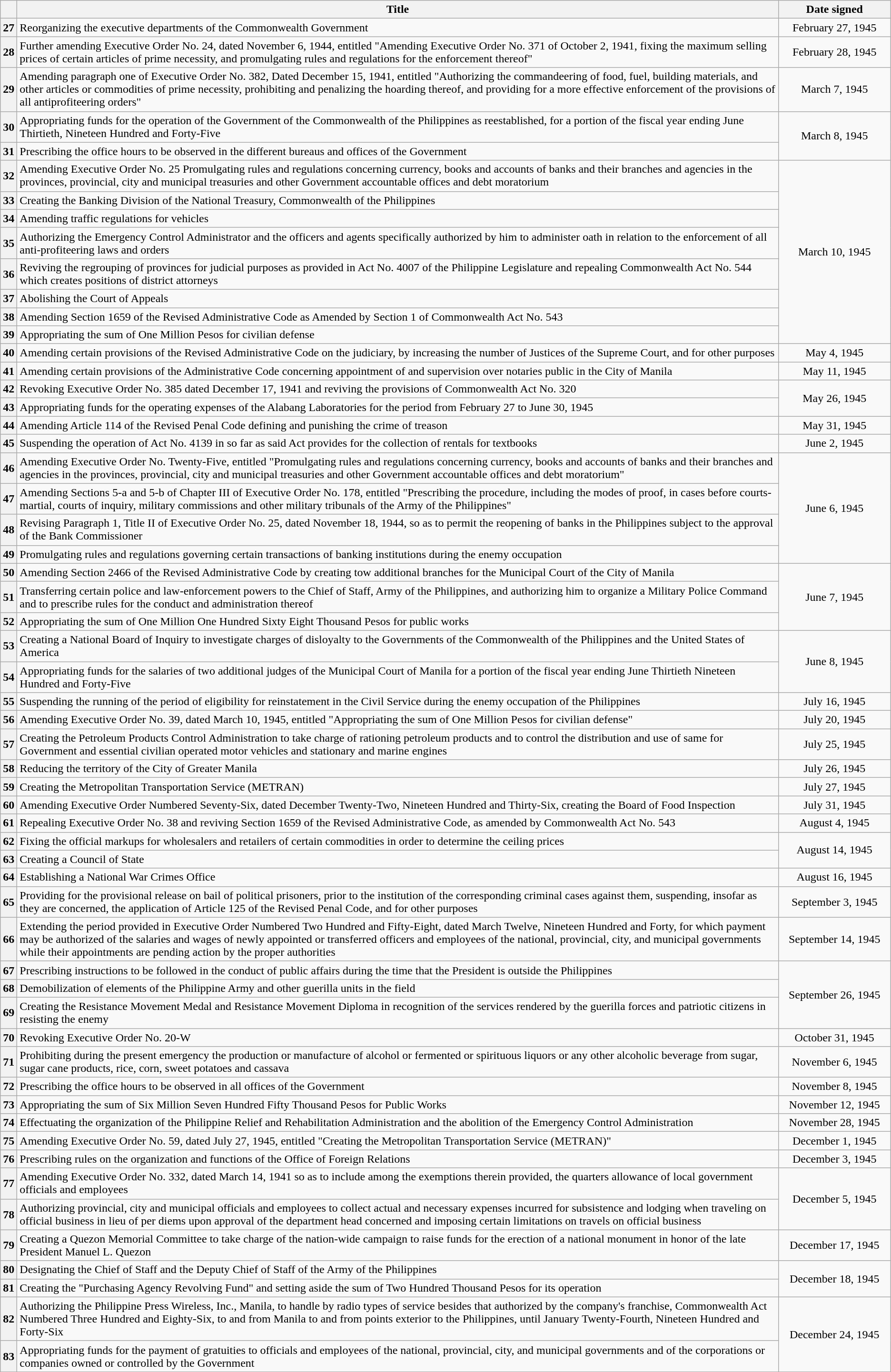<table class="wikitable sortable" style="text-align:center;">
<tr>
<th scope="col"></th>
<th scope="col">Title</th>
<th scope="col" width="150px">Date signed</th>
</tr>
<tr>
<th scope="row">27</th>
<td style="text-align:left;">Reorganizing the executive departments of the Commonwealth Government</td>
<td>February 27, 1945</td>
</tr>
<tr>
<th scope="row">28</th>
<td style="text-align:left;">Further amending Executive Order No. 24, dated November 6, 1944, entitled "Amending Executive Order No. 371 of October 2, 1941, fixing the maximum selling prices of certain articles of prime necessity, and promulgating rules and regulations for the enforcement thereof"</td>
<td>February 28, 1945</td>
</tr>
<tr>
<th scope="row">29</th>
<td style="text-align:left;">Amending paragraph one of Executive Order No. 382, Dated December 15, 1941, entitled "Authorizing the commandeering of food, fuel, building materials, and other articles or commodities of prime necessity, prohibiting and penalizing the hoarding thereof, and providing for a more effective enforcement of the provisions of all antiprofiteering orders"</td>
<td>March 7, 1945</td>
</tr>
<tr>
<th scope="row">30</th>
<td style="text-align:left;">Appropriating funds for the operation of the Government of the Commonwealth of the Philippines as reestablished, for a portion of the fiscal year ending June Thirtieth, Nineteen Hundred and Forty-Five</td>
<td rowspan="2">March 8, 1945</td>
</tr>
<tr>
<th scope="row">31</th>
<td style="text-align:left;">Prescribing the office hours to be observed in the different bureaus and offices of the Government</td>
</tr>
<tr>
<th scope="row">32</th>
<td style="text-align:left;">Amending Executive Order No. 25 Promulgating rules and regulations concerning currency, books and accounts of banks and their branches and agencies in the provinces, provincial, city and municipal treasuries and other Government accountable offices and debt moratorium</td>
<td rowspan="8">March 10, 1945</td>
</tr>
<tr>
<th scope="row">33</th>
<td style="text-align:left;">Creating the Banking Division of the National Treasury, Commonwealth of the Philippines</td>
</tr>
<tr>
<th scope="row">34</th>
<td style="text-align:left;">Amending traffic regulations for vehicles</td>
</tr>
<tr>
<th scope="row">35</th>
<td style="text-align:left;">Authorizing the Emergency Control Administrator and the officers and agents specifically authorized by him to administer oath in relation to the enforcement of all anti-profiteering laws and orders</td>
</tr>
<tr>
<th scope="row">36</th>
<td style="text-align:left;">Reviving the regrouping of provinces for judicial purposes as provided in Act No. 4007 of the Philippine Legislature and repealing Commonwealth Act No. 544 which creates positions of district attorneys</td>
</tr>
<tr>
<th scope="row">37</th>
<td style="text-align:left;">Abolishing the Court of Appeals</td>
</tr>
<tr>
<th scope="row">38</th>
<td style="text-align:left;">Amending Section 1659 of the Revised Administrative Code as Amended by Section 1 of Commonwealth Act No. 543</td>
</tr>
<tr>
<th scope="row">39</th>
<td style="text-align:left;">Appropriating the sum of One Million Pesos for civilian defense</td>
</tr>
<tr>
<th scope="row">40</th>
<td style="text-align:left;">Amending certain provisions of the Revised Administrative Code on the judiciary, by increasing the number of Justices of the Supreme Court, and for other purposes</td>
<td>May 4, 1945</td>
</tr>
<tr>
<th scope="row">41</th>
<td style="text-align:left;">Amending certain provisions of the Administrative Code concerning appointment of and supervision over notaries public in the City of Manila</td>
<td>May 11, 1945</td>
</tr>
<tr>
<th scope="row">42</th>
<td style="text-align:left;">Revoking Executive Order No. 385 dated December 17, 1941 and reviving the provisions of Commonwealth Act No. 320</td>
<td rowspan="2">May 26, 1945</td>
</tr>
<tr>
<th scope="row">43</th>
<td style="text-align:left;">Appropriating funds for the operating expenses of the Alabang Laboratories for the period from February 27 to June 30, 1945</td>
</tr>
<tr>
<th scope="row">44</th>
<td style="text-align:left;">Amending Article 114 of the Revised Penal Code defining and punishing the crime of treason</td>
<td>May 31, 1945</td>
</tr>
<tr>
<th scope="row">45</th>
<td style="text-align:left;">Suspending the operation of Act No. 4139 in so far as said Act provides for the collection of rentals for textbooks</td>
<td>June 2, 1945</td>
</tr>
<tr>
<th scope="row">46</th>
<td style="text-align:left;">Amending Executive Order No. Twenty-Five, entitled "Promulgating rules and regulations concerning currency, books and accounts of banks and their branches and agencies in the provinces, provincial, city and municipal treasuries and other Government accountable offices and debt moratorium"</td>
<td rowspan="4">June 6, 1945</td>
</tr>
<tr>
<th scope="row">47</th>
<td style="text-align:left;">Amending Sections 5-a and 5-b of Chapter III of Executive Order No. 178, entitled "Prescribing the procedure, including the modes of proof, in cases before courts-martial, courts of inquiry, military commissions and other military tribunals of the Army of the Philippines"</td>
</tr>
<tr>
<th scope="row">48</th>
<td style="text-align:left;">Revising Paragraph 1, Title II of Executive Order No. 25, dated November 18, 1944, so as to permit the reopening of banks in the Philippines subject to the approval of the Bank Commissioner</td>
</tr>
<tr>
<th scope="row">49</th>
<td style="text-align:left;">Promulgating rules and regulations governing certain transactions of banking institutions during the enemy occupation</td>
</tr>
<tr>
<th scope="row">50</th>
<td style="text-align:left;">Amending Section 2466 of the Revised Administrative Code by creating tow additional branches for the Municipal Court of the City of Manila</td>
<td rowspan="3">June 7, 1945</td>
</tr>
<tr>
<th scope="row">51</th>
<td style="text-align:left;">Transferring certain police and law-enforcement powers to the Chief of Staff, Army of the Philippines, and authorizing him to organize a Military Police Command and to prescribe rules for the conduct and administration thereof</td>
</tr>
<tr>
<th scope="row">52</th>
<td style="text-align:left;">Appropriating the sum of One Million One Hundred Sixty Eight Thousand Pesos for public works</td>
</tr>
<tr>
<th scope="row">53</th>
<td style="text-align:left;">Creating a National Board of Inquiry to investigate charges of disloyalty to the Governments of the Commonwealth of the Philippines and the United States of America</td>
<td rowspan="2">June 8, 1945</td>
</tr>
<tr>
<th scope="row">54</th>
<td style="text-align:left;">Appropriating funds for the salaries of two additional judges of the Municipal Court of Manila for a portion of the fiscal year ending June Thirtieth Nineteen Hundred and Forty-Five</td>
</tr>
<tr>
<th scope="row">55</th>
<td style="text-align:left;">Suspending the running of the period of eligibility for reinstatement in the Civil Service during the enemy occupation of the Philippines</td>
<td>July 16, 1945</td>
</tr>
<tr>
<th scope="row">56</th>
<td style="text-align:left;">Amending Executive Order No. 39, dated March 10, 1945, entitled "Appropriating the sum of One Million Pesos for civilian defense"</td>
<td>July 20, 1945</td>
</tr>
<tr>
<th scope="row">57</th>
<td style="text-align:left;">Creating the Petroleum Products Control Administration to take charge of rationing petroleum products and to control the distribution and use of same for Government and essential civilian operated motor vehicles and stationary and marine engines</td>
<td>July 25, 1945</td>
</tr>
<tr>
<th scope="row">58</th>
<td style="text-align:left;">Reducing the territory of the City of Greater Manila</td>
<td>July 26, 1945</td>
</tr>
<tr>
<th scope="row">59</th>
<td style="text-align:left;">Creating the Metropolitan Transportation Service (METRAN)</td>
<td>July 27, 1945</td>
</tr>
<tr>
<th scope="row">60</th>
<td style="text-align:left;">Amending Executive Order Numbered Seventy-Six, dated December Twenty-Two, Nineteen Hundred and Thirty-Six, creating the Board of Food Inspection</td>
<td>July 31, 1945</td>
</tr>
<tr>
<th scope="row">61</th>
<td style="text-align:left;">Repealing Executive Order No. 38 and reviving Section 1659 of the Revised Administrative Code, as amended by Commonwealth Act No. 543</td>
<td>August 4, 1945</td>
</tr>
<tr>
<th scope="row">62</th>
<td style="text-align:left;">Fixing the official markups for wholesalers and retailers of certain commodities in order to determine the ceiling prices</td>
<td rowspan="2">August 14, 1945</td>
</tr>
<tr>
<th scope="row">63</th>
<td style="text-align:left;">Creating a Council of State</td>
</tr>
<tr>
<th scope="row">64</th>
<td style="text-align:left;">Establishing a National War Crimes Office</td>
<td>August 16, 1945</td>
</tr>
<tr>
<th scope="row">65</th>
<td style="text-align:left;">Providing for the provisional release on bail of political prisoners, prior to the institution of the corresponding criminal cases against them, suspending, insofar as they are concerned, the application of Article 125 of the Revised Penal Code, and for other purposes</td>
<td>September 3, 1945</td>
</tr>
<tr>
<th scope="row">66</th>
<td style="text-align:left;">Extending the period provided in Executive Order Numbered Two Hundred and Fifty-Eight, dated March Twelve, Nineteen Hundred and Forty, for which payment may be authorized of the salaries and wages of newly appointed or transferred officers and employees of the national, provincial, city, and municipal governments while their appointments are pending action by the proper authorities</td>
<td>September 14, 1945</td>
</tr>
<tr>
<th scope="row">67</th>
<td style="text-align:left;">Prescribing instructions to be followed in the conduct of public affairs during the time that the President is outside the Philippines</td>
<td rowspan="3">September 26, 1945</td>
</tr>
<tr>
<th scope="row">68</th>
<td style="text-align:left;">Demobilization of elements of the Philippine Army and other guerilla units in the field</td>
</tr>
<tr>
<th scope="row">69</th>
<td style="text-align:left;">Creating the Resistance Movement Medal and Resistance Movement Diploma in recognition of the services rendered by the guerilla forces and patriotic citizens in resisting the enemy</td>
</tr>
<tr>
<th scope="row">70</th>
<td style="text-align:left;">Revoking Executive Order No. 20-W</td>
<td>October 31, 1945</td>
</tr>
<tr>
<th scope="row">71</th>
<td style="text-align:left;">Prohibiting during the present emergency the production or manufacture of alcohol or fermented or spirituous liquors or any other alcoholic beverage from sugar, sugar cane products, rice, corn, sweet potatoes and cassava</td>
<td>November 6, 1945</td>
</tr>
<tr>
<th scope="row">72</th>
<td style="text-align:left;">Prescribing the office hours to be observed in all offices of the Government</td>
<td>November 8, 1945</td>
</tr>
<tr>
<th scope="row">73</th>
<td style="text-align:left;">Appropriating the sum of Six Million Seven Hundred Fifty Thousand Pesos for Public Works</td>
<td>November 12, 1945</td>
</tr>
<tr>
<th scope="row">74</th>
<td style="text-align:left;">Effectuating the organization of the Philippine Relief and Rehabilitation Administration and the abolition of the Emergency Control Administration</td>
<td>November 28, 1945</td>
</tr>
<tr>
<th scope="row">75</th>
<td style="text-align:left;">Amending Executive Order No. 59, dated July 27, 1945, entitled "Creating the Metropolitan Transportation Service (METRAN)"</td>
<td>December 1, 1945</td>
</tr>
<tr>
<th scope="row">76</th>
<td style="text-align:left;">Prescribing rules on the organization and functions of the Office of Foreign Relations</td>
<td>December 3, 1945</td>
</tr>
<tr>
<th scope="row">77</th>
<td style="text-align:left;">Amending Executive Order No. 332, dated March 14, 1941 so as to include among the exemptions therein provided, the quarters allowance of local government officials and employees</td>
<td rowspan="2">December 5, 1945</td>
</tr>
<tr>
<th scope="row">78</th>
<td style="text-align:left;">Authorizing provincial, city and municipal officials and employees to collect actual and necessary expenses incurred for subsistence and lodging when traveling on official business in lieu of per diems upon approval of the department head concerned and imposing certain limitations on travels on official business</td>
</tr>
<tr>
<th scope="row">79</th>
<td style="text-align:left;">Creating a Quezon Memorial Committee to take charge of the nation-wide campaign to raise funds for the erection of a national monument in honor of the late President Manuel L. Quezon</td>
<td>December 17, 1945</td>
</tr>
<tr>
<th scope="row">80</th>
<td style="text-align:left;">Designating the Chief of Staff and the Deputy Chief of Staff of the Army of the Philippines</td>
<td rowspan="2">December 18, 1945</td>
</tr>
<tr>
<th scope="row">81</th>
<td style="text-align:left;">Creating the "Purchasing Agency Revolving Fund" and setting aside the sum of Two Hundred Thousand Pesos for its operation</td>
</tr>
<tr>
<th scope="row">82</th>
<td style="text-align:left;">Authorizing the Philippine Press Wireless, Inc., Manila, to handle by radio types of service besides that authorized by the company's franchise, Commonwealth Act Numbered Three Hundred and Eighty-Six, to and from Manila to and from points exterior to the Philippines, until January Twenty-Fourth, Nineteen Hundred and Forty-Six</td>
<td rowspan="2">December 24, 1945</td>
</tr>
<tr>
<th scope="row">83</th>
<td style="text-align:left;">Appropriating funds for the payment of gratuities to officials and employees of the national, provincial, city, and municipal governments and of the corporations or companies owned or controlled by the Government</td>
</tr>
</table>
